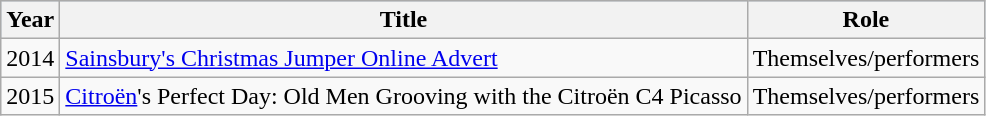<table class="wikitable">
<tr style="background:#b0c4de; text-align:center;">
<th>Year</th>
<th>Title</th>
<th>Role</th>
</tr>
<tr>
<td>2014</td>
<td><a href='#'>Sainsbury's Christmas Jumper Online Advert</a></td>
<td>Themselves/performers</td>
</tr>
<tr>
<td>2015</td>
<td><a href='#'>Citroën</a>'s Perfect Day: Old Men Grooving with the Citroën C4 Picasso</td>
<td>Themselves/performers</td>
</tr>
</table>
